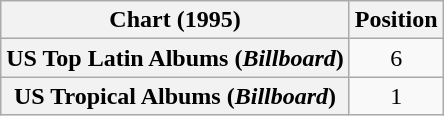<table class="wikitable sortable plainrowheaders">
<tr>
<th scope="col">Chart (1995)</th>
<th scope="col">Position</th>
</tr>
<tr>
<th scope="row">US Top Latin Albums (<em>Billboard</em>)</th>
<td align="center">6</td>
</tr>
<tr>
<th scope="row">US Tropical Albums (<em>Billboard</em>)</th>
<td align="center">1</td>
</tr>
</table>
